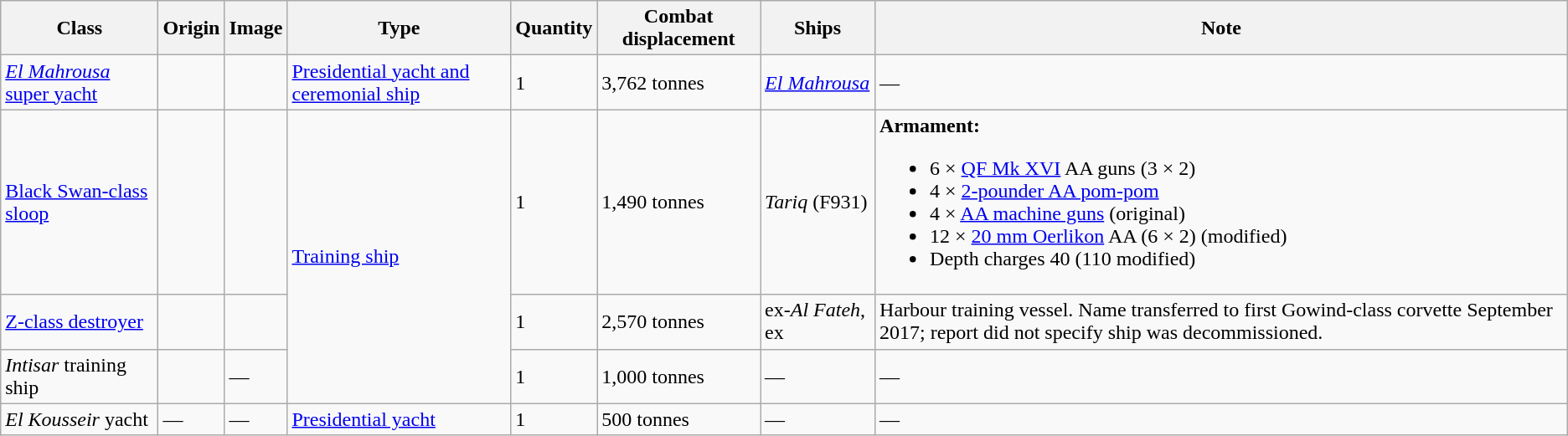<table class="wikitable">
<tr>
<th>Class</th>
<th>Origin</th>
<th>Image</th>
<th>Type</th>
<th>Quantity</th>
<th>Combat displacement</th>
<th>Ships</th>
<th>Note</th>
</tr>
<tr>
<td><a href='#'><em>El Mahrousa</em> super yacht</a></td>
<td></td>
<td></td>
<td><a href='#'>Presidential yacht and ceremonial ship</a></td>
<td>1</td>
<td>3,762 tonnes</td>
<td><em><a href='#'>El Mahrousa</a></em></td>
<td>—</td>
</tr>
<tr>
<td><a href='#'>Black Swan-class sloop</a></td>
<td></td>
<td></td>
<td rowspan="3"><a href='#'>Training ship</a></td>
<td>1</td>
<td>1,490 tonnes</td>
<td><em>Tariq</em> (F931)</td>
<td><strong>Armament:</strong><br><ul><li>6 × <a href='#'>QF  Mk XVI</a> AA guns (3 × 2)</li><li>4 × <a href='#'>2-pounder AA pom-pom</a></li><li>4 × <a href='#'> AA machine guns</a> (original)</li><li>12 × <a href='#'>20 mm Oerlikon</a> AA (6 × 2) (modified)</li><li>Depth charges 40 (110 modified)</li></ul></td>
</tr>
<tr>
<td><a href='#'>Z-class destroyer</a></td>
<td></td>
<td></td>
<td>1</td>
<td>2,570 tonnes</td>
<td>ex-<em>Al Fateh</em>, ex </td>
<td>Harbour training vessel. Name transferred to first Gowind-class corvette September 2017; report did not specify ship was decommissioned.</td>
</tr>
<tr>
<td><em>Intisar</em> training ship</td>
<td></td>
<td>—</td>
<td>1</td>
<td>1,000 tonnes</td>
<td>—</td>
<td>—</td>
</tr>
<tr>
<td><em>El Kousseir</em> yacht</td>
<td>—</td>
<td>—</td>
<td><a href='#'>Presidential yacht</a></td>
<td>1</td>
<td>500 tonnes</td>
<td>—</td>
<td>—</td>
</tr>
</table>
